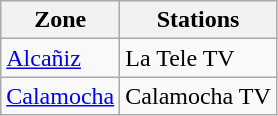<table class="wikitable">
<tr>
<th>Zone</th>
<th>Stations</th>
</tr>
<tr>
<td><a href='#'>Alcañiz</a></td>
<td>La Tele TV</td>
</tr>
<tr>
<td><a href='#'>Calamocha</a></td>
<td>Calamocha TV</td>
</tr>
</table>
